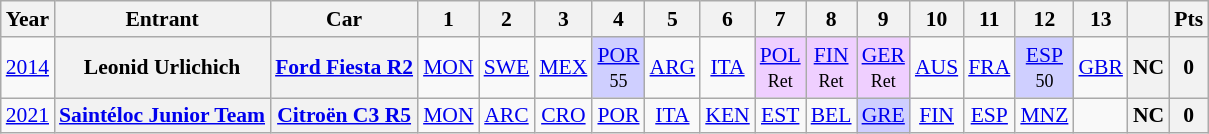<table class="wikitable" border="1" style="text-align:center; font-size:90%;">
<tr>
<th>Year</th>
<th>Entrant</th>
<th>Car</th>
<th>1</th>
<th>2</th>
<th>3</th>
<th>4</th>
<th>5</th>
<th>6</th>
<th>7</th>
<th>8</th>
<th>9</th>
<th>10</th>
<th>11</th>
<th>12</th>
<th>13</th>
<th></th>
<th>Pts</th>
</tr>
<tr>
<td><a href='#'>2014</a></td>
<th>Leonid Urlichich</th>
<th><a href='#'>Ford Fiesta R2</a></th>
<td><a href='#'>MON</a></td>
<td><a href='#'>SWE</a></td>
<td><a href='#'>MEX</a></td>
<td style="background:#CFCFFF;"><a href='#'>POR</a><br><small>55</small></td>
<td><a href='#'>ARG</a></td>
<td><a href='#'>ITA</a></td>
<td style="background:#EFCFFF;"><a href='#'>POL</a><br><small>Ret</small></td>
<td style="background:#EFCFFF;"><a href='#'>FIN</a><br><small>Ret</small></td>
<td style="background:#EFCFFF;"><a href='#'>GER</a><br><small>Ret</small></td>
<td><a href='#'>AUS</a></td>
<td><a href='#'>FRA</a></td>
<td style="background:#CFCFFF;"><a href='#'>ESP</a><br><small>50</small></td>
<td><a href='#'>GBR</a></td>
<th>NC</th>
<th>0</th>
</tr>
<tr>
<td><a href='#'>2021</a></td>
<th><a href='#'>Saintéloc Junior Team</a></th>
<th><a href='#'>Citroën C3 R5</a></th>
<td><a href='#'>MON</a></td>
<td><a href='#'>ARC</a></td>
<td><a href='#'>CRO</a></td>
<td><a href='#'>POR</a></td>
<td><a href='#'>ITA</a></td>
<td><a href='#'>KEN</a></td>
<td><a href='#'>EST</a></td>
<td><a href='#'>BEL</a></td>
<td style="background:#CFCFFF;"><a href='#'>GRE</a><br></td>
<td><a href='#'>FIN</a></td>
<td><a href='#'>ESP</a></td>
<td><a href='#'>MNZ</a></td>
<td></td>
<th>NC</th>
<th>0</th>
</tr>
</table>
